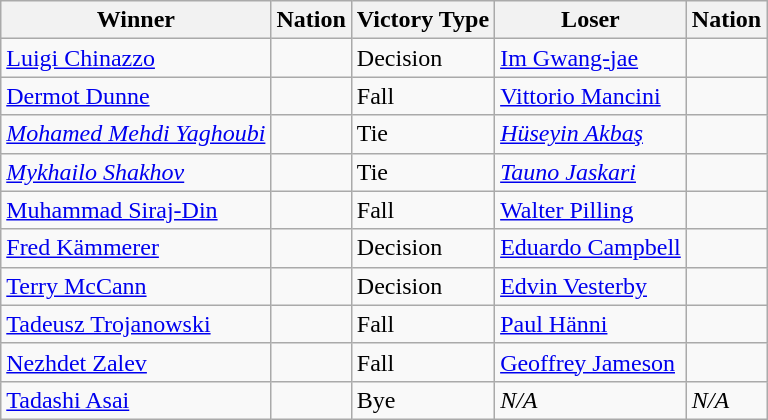<table class="wikitable sortable" style="text-align:left;">
<tr>
<th>Winner</th>
<th>Nation</th>
<th>Victory Type</th>
<th>Loser</th>
<th>Nation</th>
</tr>
<tr>
<td><a href='#'>Luigi Chinazzo</a></td>
<td></td>
<td>Decision</td>
<td><a href='#'>Im Gwang-jae</a></td>
<td></td>
</tr>
<tr>
<td><a href='#'>Dermot Dunne</a></td>
<td></td>
<td>Fall</td>
<td><a href='#'>Vittorio Mancini</a></td>
<td></td>
</tr>
<tr>
<td><em><a href='#'>Mohamed Mehdi Yaghoubi</a></em></td>
<td><em></em></td>
<td>Tie</td>
<td><em><a href='#'>Hüseyin Akbaş</a></em></td>
<td><em></em></td>
</tr>
<tr>
<td><em><a href='#'>Mykhailo Shakhov</a></em></td>
<td><em></em></td>
<td>Tie</td>
<td><em><a href='#'>Tauno Jaskari</a></em></td>
<td><em></em></td>
</tr>
<tr>
<td><a href='#'>Muhammad Siraj-Din</a></td>
<td></td>
<td>Fall</td>
<td><a href='#'>Walter Pilling</a></td>
<td></td>
</tr>
<tr>
<td><a href='#'>Fred Kämmerer</a></td>
<td></td>
<td>Decision</td>
<td><a href='#'>Eduardo Campbell</a></td>
<td></td>
</tr>
<tr>
<td><a href='#'>Terry McCann</a></td>
<td></td>
<td>Decision</td>
<td><a href='#'>Edvin Vesterby</a></td>
<td></td>
</tr>
<tr>
<td><a href='#'>Tadeusz Trojanowski</a></td>
<td></td>
<td>Fall</td>
<td><a href='#'>Paul Hänni</a></td>
<td></td>
</tr>
<tr>
<td><a href='#'>Nezhdet Zalev</a></td>
<td></td>
<td>Fall</td>
<td><a href='#'>Geoffrey Jameson</a></td>
<td></td>
</tr>
<tr>
<td><a href='#'>Tadashi Asai</a></td>
<td></td>
<td>Bye</td>
<td><em>N/A</em></td>
<td><em>N/A</em></td>
</tr>
</table>
